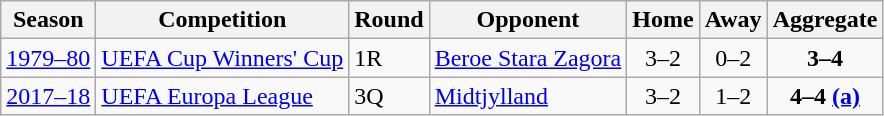<table class="wikitable" style="text-align:left">
<tr>
<th>Season</th>
<th>Competition</th>
<th>Round</th>
<th>Opponent</th>
<th>Home</th>
<th>Away</th>
<th>Aggregate</th>
</tr>
<tr>
<td><a href='#'>1979–80</a></td>
<td><a href='#'>UEFA Cup Winners' Cup</a></td>
<td>1R</td>
<td> <a href='#'>Beroe Stara Zagora</a></td>
<td style="text-align:center;">3–2</td>
<td style="text-align:center;">0–2</td>
<td style="text-align:center;"><strong>3–4</strong></td>
</tr>
<tr>
<td><a href='#'>2017–18</a></td>
<td><a href='#'>UEFA Europa League</a></td>
<td>3Q</td>
<td> <a href='#'>Midtjylland</a></td>
<td style="text-align:center;">3–2</td>
<td style="text-align:center;">1–2</td>
<td style="text-align:center;"><strong>4–4 <a href='#'>(a)</a></strong></td>
</tr>
</table>
